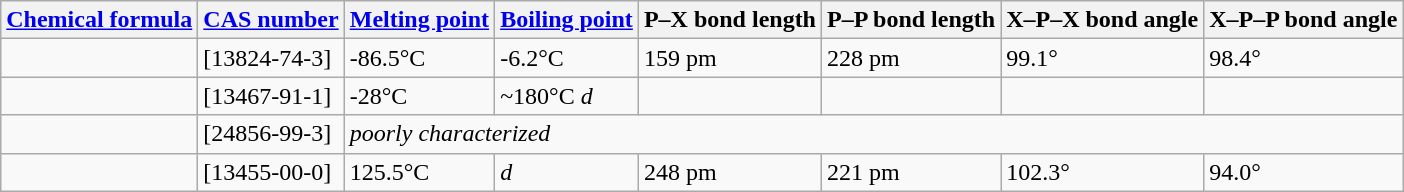<table class="wikitable">
<tr>
<th><a href='#'>Chemical formula</a></th>
<th><a href='#'>CAS number</a></th>
<th><a href='#'>Melting point</a></th>
<th><a href='#'>Boiling point</a></th>
<th>P–X bond length</th>
<th>P–P bond length</th>
<th>X–P–X bond angle</th>
<th>X–P–P bond angle</th>
</tr>
<tr>
<td></td>
<td>[13824-74-3]</td>
<td>-86.5°C</td>
<td>-6.2°C</td>
<td>159 pm</td>
<td>228 pm</td>
<td>99.1°</td>
<td>98.4°</td>
</tr>
<tr>
<td></td>
<td>[13467-91-1]</td>
<td>-28°C</td>
<td>~180°C <em>d</em></td>
<td> </td>
<td> </td>
<td> </td>
<td> </td>
</tr>
<tr>
<td></td>
<td>[24856-99-3]</td>
<td colspan=6><em>poorly characterized</em></td>
</tr>
<tr>
<td></td>
<td>[13455-00-0]</td>
<td>125.5°C</td>
<td><em>d</em></td>
<td>248 pm</td>
<td>221 pm</td>
<td>102.3°</td>
<td>94.0°</td>
</tr>
</table>
